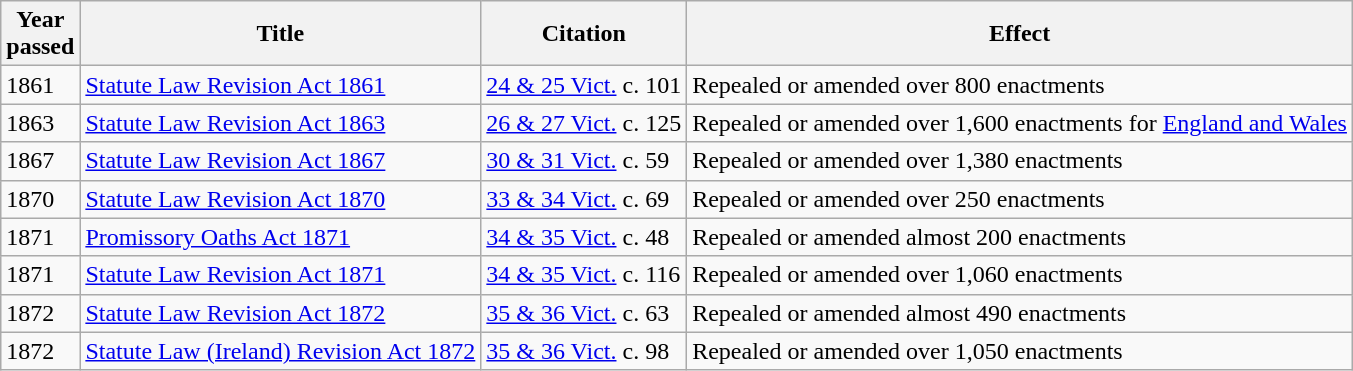<table class="wikitable">
<tr>
<th>Year<br>passed</th>
<th>Title</th>
<th>Citation</th>
<th>Effect</th>
</tr>
<tr>
<td>1861</td>
<td><a href='#'>Statute Law Revision Act 1861</a></td>
<td><a href='#'>24 & 25 Vict.</a> c. 101</td>
<td>Repealed or amended over 800 enactments</td>
</tr>
<tr>
<td>1863</td>
<td><a href='#'>Statute Law Revision Act 1863</a></td>
<td><a href='#'>26 & 27 Vict.</a> c. 125</td>
<td>Repealed or amended over 1,600 enactments for <a href='#'>England and Wales</a></td>
</tr>
<tr>
<td>1867</td>
<td><a href='#'>Statute Law Revision Act 1867</a></td>
<td><a href='#'>30 & 31 Vict.</a> c. 59</td>
<td>Repealed or amended over 1,380 enactments</td>
</tr>
<tr>
<td>1870</td>
<td><a href='#'>Statute Law Revision Act 1870</a></td>
<td><a href='#'>33 & 34 Vict.</a> c. 69</td>
<td>Repealed or amended over 250 enactments</td>
</tr>
<tr>
<td>1871</td>
<td><a href='#'>Promissory Oaths Act 1871</a></td>
<td><a href='#'>34 & 35 Vict.</a> c. 48</td>
<td>Repealed or amended almost 200 enactments</td>
</tr>
<tr>
<td>1871</td>
<td><a href='#'>Statute Law Revision Act 1871</a></td>
<td><a href='#'>34 & 35 Vict.</a> c. 116</td>
<td>Repealed or amended over 1,060 enactments</td>
</tr>
<tr>
<td>1872</td>
<td><a href='#'>Statute Law Revision Act 1872</a></td>
<td><a href='#'>35 & 36 Vict.</a> c. 63</td>
<td>Repealed or amended almost 490 enactments</td>
</tr>
<tr>
<td>1872</td>
<td><a href='#'>Statute Law (Ireland) Revision Act 1872</a></td>
<td><a href='#'>35 & 36 Vict.</a> c. 98</td>
<td>Repealed or amended over 1,050 enactments</td>
</tr>
</table>
